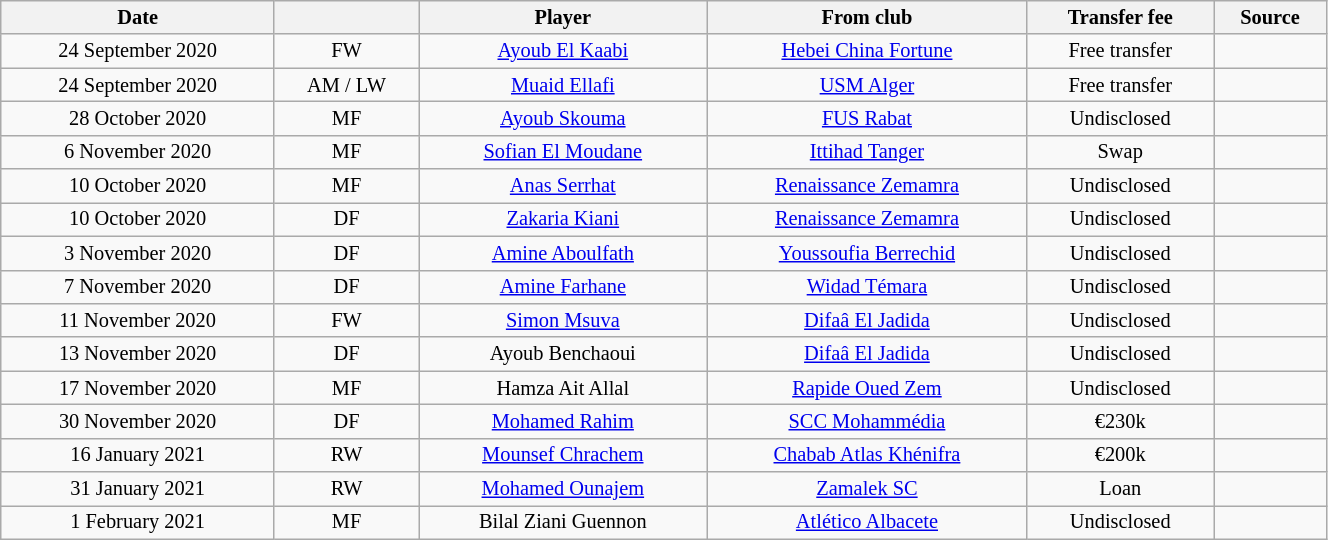<table class="wikitable sortable" style="width:70%; text-align:center; font-size:85%; text-align:centre;">
<tr>
<th>Date</th>
<th></th>
<th>Player</th>
<th>From club</th>
<th>Transfer fee</th>
<th>Source</th>
</tr>
<tr>
<td>24 September 2020</td>
<td>FW</td>
<td> <a href='#'>Ayoub El Kaabi</a></td>
<td> <a href='#'>Hebei China Fortune</a></td>
<td>Free transfer</td>
<td></td>
</tr>
<tr>
<td>24 September 2020</td>
<td>AM / LW</td>
<td> <a href='#'>Muaid Ellafi</a></td>
<td> <a href='#'>USM Alger</a></td>
<td>Free transfer</td>
<td></td>
</tr>
<tr>
<td>28 October 2020</td>
<td>MF</td>
<td> <a href='#'>Ayoub Skouma</a></td>
<td><a href='#'>FUS Rabat</a></td>
<td>Undisclosed</td>
<td></td>
</tr>
<tr>
<td>6 November 2020</td>
<td>MF</td>
<td> <a href='#'>Sofian El Moudane</a></td>
<td><a href='#'>Ittihad Tanger</a></td>
<td>Swap</td>
<td></td>
</tr>
<tr>
<td>10 October 2020</td>
<td>MF</td>
<td> <a href='#'>Anas Serrhat</a></td>
<td><a href='#'>Renaissance Zemamra</a></td>
<td>Undisclosed</td>
<td></td>
</tr>
<tr>
<td>10 October 2020</td>
<td>DF</td>
<td> <a href='#'>Zakaria Kiani</a></td>
<td><a href='#'>Renaissance Zemamra</a></td>
<td>Undisclosed</td>
<td></td>
</tr>
<tr>
<td>3 November 2020</td>
<td>DF</td>
<td> <a href='#'>Amine Aboulfath</a></td>
<td><a href='#'>Youssoufia Berrechid</a></td>
<td>Undisclosed</td>
<td></td>
</tr>
<tr>
<td>7 November 2020</td>
<td>DF</td>
<td> <a href='#'>Amine Farhane</a></td>
<td><a href='#'>Widad Témara</a></td>
<td>Undisclosed</td>
<td></td>
</tr>
<tr>
<td>11 November 2020</td>
<td>FW</td>
<td> <a href='#'>Simon Msuva</a></td>
<td><a href='#'>Difaâ El Jadida</a></td>
<td>Undisclosed</td>
<td></td>
</tr>
<tr>
<td>13 November 2020</td>
<td>DF</td>
<td> Ayoub Benchaoui</td>
<td><a href='#'>Difaâ El Jadida</a></td>
<td>Undisclosed</td>
<td></td>
</tr>
<tr>
<td>17 November 2020</td>
<td>MF</td>
<td> Hamza Ait Allal</td>
<td><a href='#'>Rapide Oued Zem</a></td>
<td>Undisclosed</td>
<td></td>
</tr>
<tr>
<td>30 November 2020</td>
<td>DF</td>
<td> <a href='#'>Mohamed Rahim</a></td>
<td><a href='#'>SCC Mohammédia</a></td>
<td>€230k</td>
<td></td>
</tr>
<tr>
<td>16 January 2021</td>
<td>RW</td>
<td> <a href='#'>Mounsef Chrachem</a></td>
<td><a href='#'>Chabab Atlas Khénifra</a></td>
<td>€200k</td>
<td></td>
</tr>
<tr>
<td>31 January 2021</td>
<td>RW</td>
<td> <a href='#'>Mohamed Ounajem</a></td>
<td> <a href='#'>Zamalek SC</a></td>
<td>Loan</td>
<td></td>
</tr>
<tr>
<td>1 February 2021</td>
<td>MF</td>
<td> Bilal Ziani Guennon</td>
<td> <a href='#'>Atlético Albacete</a></td>
<td>Undisclosed</td>
<td></td>
</tr>
</table>
